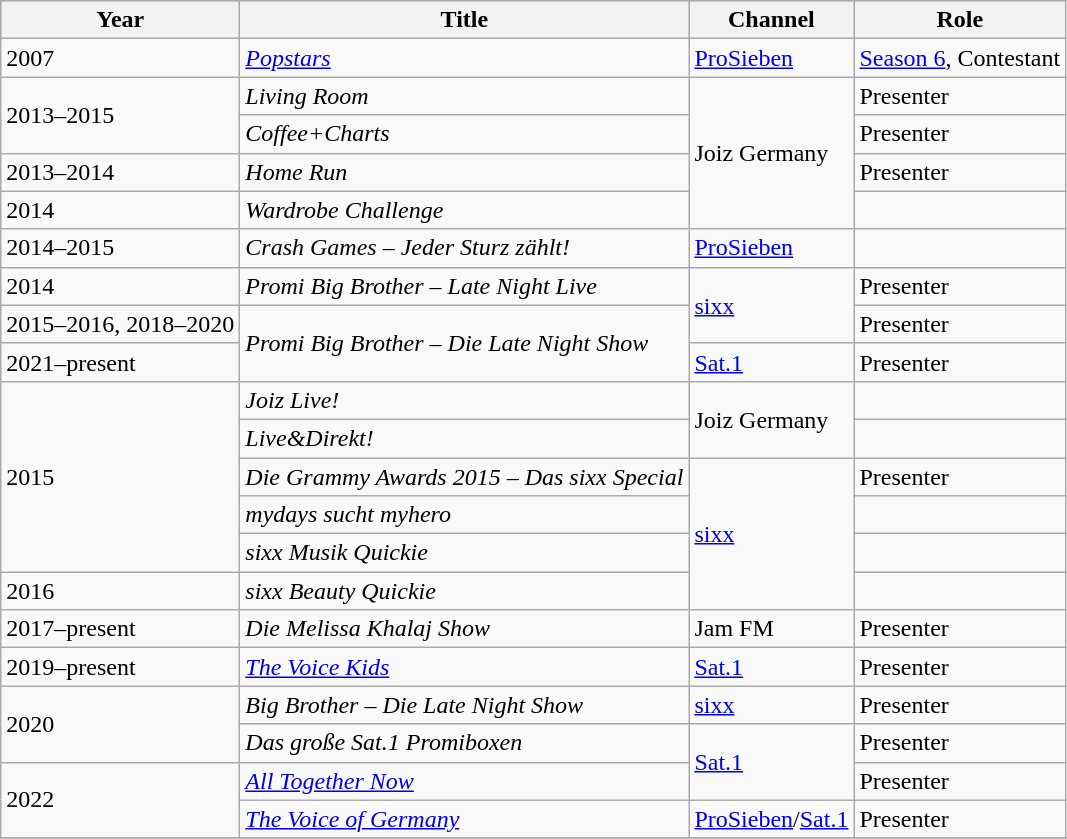<table class="wikitable">
<tr style="background:#b0c4de; text-align:center;">
<th>Year</th>
<th>Title</th>
<th>Channel</th>
<th>Role</th>
</tr>
<tr>
<td>2007</td>
<td><em><a href='#'>Popstars</a></em></td>
<td><a href='#'>ProSieben</a></td>
<td><a href='#'>Season 6</a>, Contestant</td>
</tr>
<tr>
<td rowspan="2">2013–2015</td>
<td><em>Living Room</em></td>
<td rowspan="4">Joiz Germany</td>
<td>Presenter</td>
</tr>
<tr>
<td><em>Coffee+Charts</em></td>
<td>Presenter</td>
</tr>
<tr>
<td>2013–2014</td>
<td><em>Home Run</em></td>
<td>Presenter</td>
</tr>
<tr>
<td>2014</td>
<td><em>Wardrobe Challenge</em></td>
<td></td>
</tr>
<tr>
<td>2014–2015</td>
<td><em>Crash Games – Jeder Sturz zählt!</em></td>
<td><a href='#'>ProSieben</a></td>
<td></td>
</tr>
<tr>
<td>2014</td>
<td><em>Promi Big Brother – Late Night Live</em></td>
<td rowspan="2"><a href='#'>sixx</a></td>
<td>Presenter</td>
</tr>
<tr>
<td>2015–2016, 2018–2020</td>
<td rowspan="2"><em>Promi Big Brother – Die Late Night Show</em></td>
<td>Presenter</td>
</tr>
<tr>
<td>2021–present</td>
<td><a href='#'>Sat.1</a></td>
<td>Presenter</td>
</tr>
<tr>
<td rowspan="5">2015</td>
<td><em>Joiz Live!</em></td>
<td rowspan="2">Joiz Germany</td>
<td></td>
</tr>
<tr>
<td><em>Live&Direkt!</em></td>
<td></td>
</tr>
<tr>
<td><em>Die Grammy Awards 2015 – Das sixx Special</em></td>
<td rowspan="4"><a href='#'>sixx</a></td>
<td>Presenter</td>
</tr>
<tr>
<td><em>mydays sucht myhero</em></td>
<td></td>
</tr>
<tr>
<td><em>sixx Musik Quickie</em></td>
<td></td>
</tr>
<tr>
<td>2016</td>
<td><em>sixx Beauty Quickie</em></td>
<td></td>
</tr>
<tr>
<td>2017–present</td>
<td><em>Die Melissa Khalaj Show</em></td>
<td>Jam FM</td>
<td>Presenter</td>
</tr>
<tr>
<td>2019–present</td>
<td><em><a href='#'>The Voice Kids</a></em></td>
<td><a href='#'>Sat.1</a></td>
<td>Presenter</td>
</tr>
<tr>
<td rowspan="2">2020</td>
<td><em>Big Brother – Die Late Night Show</em></td>
<td><a href='#'>sixx</a></td>
<td>Presenter</td>
</tr>
<tr>
<td><em>Das große Sat.1 Promiboxen</em></td>
<td rowspan="2"><a href='#'>Sat.1</a></td>
<td>Presenter</td>
</tr>
<tr>
<td rowspan="2">2022</td>
<td><em><a href='#'>All Together Now</a></em></td>
<td>Presenter</td>
</tr>
<tr>
<td><em><a href='#'>The Voice of Germany</a></em></td>
<td><a href='#'>ProSieben</a>/<a href='#'>Sat.1</a></td>
<td>Presenter</td>
</tr>
<tr>
</tr>
</table>
